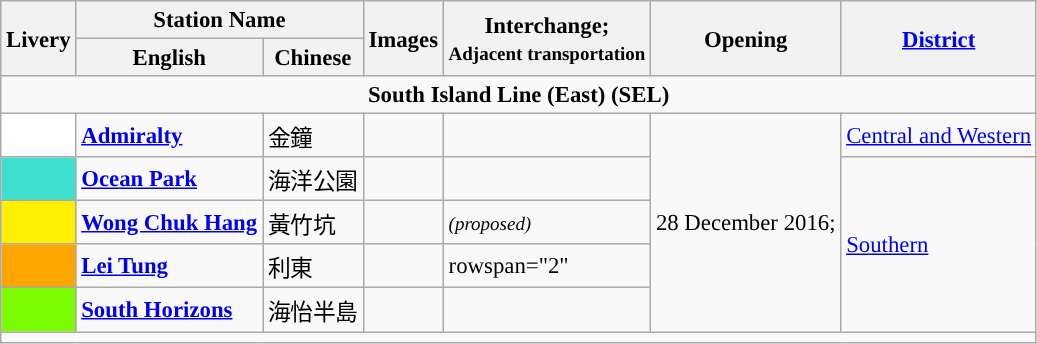<table class="wikitable" style="color: black; border-collapse: collapse; font-size: 95%">
<tr>
<th rowspan="2">Livery</th>
<th colspan="2">Station Name</th>
<th rowspan="2">Images</th>
<th rowspan="2">Interchange;<br><small>Adjacent transportation</small></th>
<th rowspan="2">Opening</th>
<th rowspan="2"><a href='#'>District</a></th>
</tr>
<tr>
<th>English</th>
<th>Chinese</th>
</tr>
<tr>
<td colspan="7" style="text-align:center;"><strong><span>South Island Line (East) (SEL)</span></strong></td>
</tr>
<tr>
<td style="background-color: #FFFFFF;"></td>
<td><strong><a href='#'>Admiralty</a></strong></td>
<td>金鐘</td>
<td></td>
<td></td>
<td rowspan="5">28 December 2016;<br></td>
<td><a href='#'>Central and Western</a></td>
</tr>
<tr>
<td style="background-color: #40E0D0;"></td>
<td><strong><a href='#'>Ocean Park</a></strong></td>
<td>海洋公園</td>
<td></td>
<td></td>
<td rowspan="4"><a href='#'>Southern</a></td>
</tr>
<tr>
<td style="background-color: #FFF000;"></td>
<td><strong><a href='#'>Wong Chuk Hang</a></strong></td>
<td>黃竹坑</td>
<td></td>
<td><em> <small>(proposed)</small></em></td>
</tr>
<tr>
<td style="background-color: #FFA500;"></td>
<td><strong><a href='#'>Lei Tung</a></strong></td>
<td>利東</td>
<td></td>
<td>rowspan="2" </td>
</tr>
<tr>
<td style="background-color: #7CFC00;"></td>
<td><strong><a href='#'>South Horizons</a></strong></td>
<td>海怡半島</td>
<td></td>
</tr>
<tr>
<td colspan = "7"></td>
</tr>
</table>
